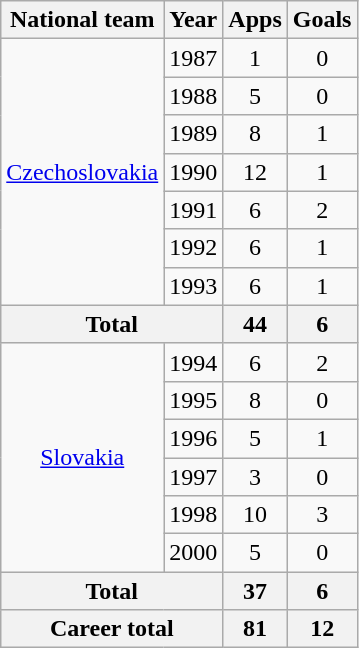<table class="wikitable" style="text-align:center">
<tr>
<th>National team</th>
<th>Year</th>
<th>Apps</th>
<th>Goals</th>
</tr>
<tr>
<td rowspan="7"><a href='#'>Czechoslovakia</a></td>
<td>1987</td>
<td>1</td>
<td>0</td>
</tr>
<tr>
<td>1988</td>
<td>5</td>
<td>0</td>
</tr>
<tr>
<td>1989</td>
<td>8</td>
<td>1</td>
</tr>
<tr>
<td>1990</td>
<td>12</td>
<td>1</td>
</tr>
<tr>
<td>1991</td>
<td>6</td>
<td>2</td>
</tr>
<tr>
<td>1992</td>
<td>6</td>
<td>1</td>
</tr>
<tr>
<td>1993</td>
<td>6</td>
<td>1</td>
</tr>
<tr>
<th colspan="2">Total</th>
<th>44</th>
<th>6</th>
</tr>
<tr>
<td rowspan="6"><a href='#'>Slovakia</a></td>
<td>1994</td>
<td>6</td>
<td>2</td>
</tr>
<tr>
<td>1995</td>
<td>8</td>
<td>0</td>
</tr>
<tr>
<td>1996</td>
<td>5</td>
<td>1</td>
</tr>
<tr>
<td>1997</td>
<td>3</td>
<td>0</td>
</tr>
<tr>
<td>1998</td>
<td>10</td>
<td>3</td>
</tr>
<tr>
<td>2000</td>
<td>5</td>
<td>0</td>
</tr>
<tr>
<th colspan="2">Total</th>
<th>37</th>
<th>6</th>
</tr>
<tr>
<th colspan="2">Career total</th>
<th>81</th>
<th>12</th>
</tr>
</table>
